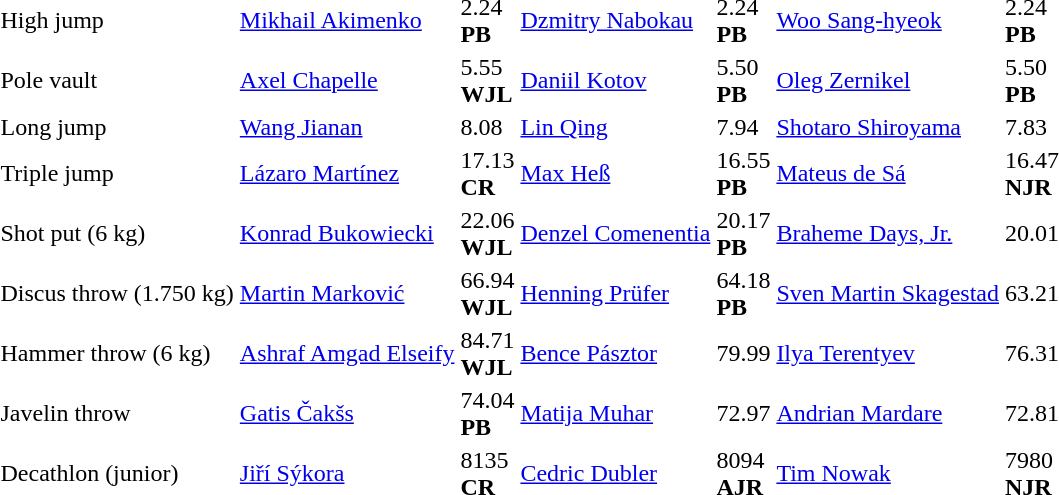<table>
<tr>
<td>High jump<br></td>
<td><a href='#'>Mikhail Akimenko</a><br><em></em></td>
<td>2.24<br><strong>PB</strong></td>
<td><a href='#'>Dzmitry Nabokau</a><br><em></em></td>
<td>2.24<br><strong>PB</strong></td>
<td><a href='#'>Woo Sang-hyeok</a><br><em></em></td>
<td>2.24<br><strong>PB</strong></td>
</tr>
<tr>
<td>Pole vault<br></td>
<td><a href='#'>Axel Chapelle</a><br><em></em></td>
<td>5.55<br><strong>WJL</strong></td>
<td><a href='#'>Daniil Kotov</a><br><em></em></td>
<td>5.50<br><strong>PB</strong></td>
<td><a href='#'>Oleg Zernikel</a><br><em></em></td>
<td>5.50<br><strong>PB</strong></td>
</tr>
<tr>
<td>Long jump<br></td>
<td><a href='#'>Wang Jianan</a><br><em></em></td>
<td>8.08</td>
<td><a href='#'>Lin Qing</a><br><em></em></td>
<td>7.94</td>
<td><a href='#'>Shotaro Shiroyama</a><br><em></em></td>
<td>7.83</td>
</tr>
<tr>
<td>Triple jump<br></td>
<td><a href='#'>Lázaro Martínez</a><br><em></em></td>
<td>17.13 <br><strong>CR</strong></td>
<td><a href='#'>Max Heß</a><br><em></em></td>
<td>16.55 <br><strong>PB</strong></td>
<td><a href='#'>Mateus de Sá</a><br><em></em></td>
<td>16.47 <br><strong>NJR</strong></td>
</tr>
<tr>
<td>Shot put (6 kg)<br></td>
<td><a href='#'>Konrad Bukowiecki</a><br><em></em></td>
<td>22.06 <br><strong>WJL</strong></td>
<td><a href='#'>Denzel Comenentia</a><br><em></em></td>
<td>20.17 <br><strong>PB</strong></td>
<td><a href='#'>Braheme Days, Jr.</a><br><em></em></td>
<td>20.01</td>
</tr>
<tr>
<td>Discus throw (1.750 kg)<br></td>
<td><a href='#'>Martin Marković</a><br><em></em></td>
<td>66.94 <br><strong>WJL</strong></td>
<td><a href='#'>Henning Prüfer</a><br><em></em></td>
<td>64.18 <br><strong>PB</strong></td>
<td><a href='#'>Sven Martin Skagestad</a><br><em></em></td>
<td>63.21</td>
</tr>
<tr>
<td>Hammer throw (6 kg)<br></td>
<td><a href='#'>Ashraf Amgad Elseify</a><br><em></em></td>
<td>84.71 <br><strong>WJL</strong></td>
<td><a href='#'>Bence Pásztor</a><br><em></em></td>
<td>79.99</td>
<td><a href='#'>Ilya Terentyev</a><br><em></em></td>
<td>76.31</td>
</tr>
<tr>
<td>Javelin throw<br></td>
<td><a href='#'>Gatis Čakšs</a><br><em></em></td>
<td>74.04 <br><strong>PB</strong></td>
<td><a href='#'>Matija Muhar</a><br><em></em></td>
<td>72.97</td>
<td><a href='#'>Andrian Mardare</a><br><em></em></td>
<td>72.81</td>
</tr>
<tr>
<td>Decathlon (junior)<br></td>
<td><a href='#'>Jiří Sýkora</a><br><em></em></td>
<td>8135 <br><strong>CR</strong></td>
<td><a href='#'>Cedric Dubler</a><br><em></em></td>
<td>8094 <br><strong>AJR</strong></td>
<td><a href='#'>Tim Nowak</a><br><em></em></td>
<td>7980 <br><strong>NJR</strong></td>
</tr>
</table>
